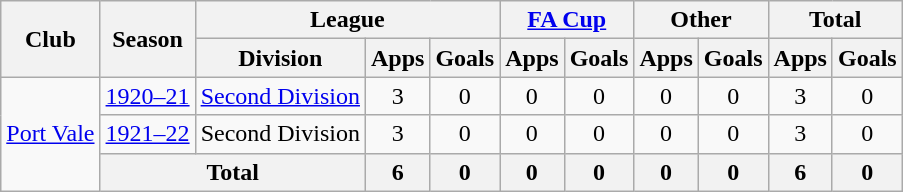<table class="wikitable" style="text-align:center">
<tr>
<th rowspan="2">Club</th>
<th rowspan="2">Season</th>
<th colspan="3">League</th>
<th colspan="2"><a href='#'>FA Cup</a></th>
<th colspan="2">Other</th>
<th colspan="2">Total</th>
</tr>
<tr>
<th>Division</th>
<th>Apps</th>
<th>Goals</th>
<th>Apps</th>
<th>Goals</th>
<th>Apps</th>
<th>Goals</th>
<th>Apps</th>
<th>Goals</th>
</tr>
<tr>
<td rowspan="3"><a href='#'>Port Vale</a></td>
<td><a href='#'>1920–21</a></td>
<td><a href='#'>Second Division</a></td>
<td>3</td>
<td>0</td>
<td>0</td>
<td>0</td>
<td>0</td>
<td>0</td>
<td>3</td>
<td>0</td>
</tr>
<tr>
<td><a href='#'>1921–22</a></td>
<td>Second Division</td>
<td>3</td>
<td>0</td>
<td>0</td>
<td>0</td>
<td>0</td>
<td>0</td>
<td>3</td>
<td>0</td>
</tr>
<tr>
<th colspan="2">Total</th>
<th>6</th>
<th>0</th>
<th>0</th>
<th>0</th>
<th>0</th>
<th>0</th>
<th>6</th>
<th>0</th>
</tr>
</table>
